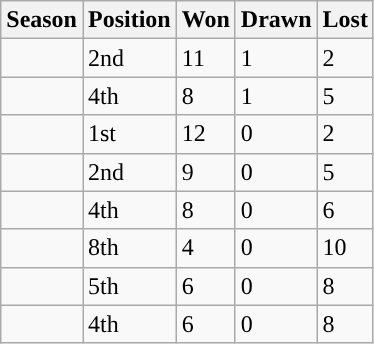<table class="wikitable">
<tr>
<th>Season</th>
<th>Position</th>
<th>Won</th>
<th>Drawn</th>
<th>Lost</th>
</tr>
<tr style="background-color:#">
<td></td>
<td>2nd</td>
<td>11</td>
<td>1</td>
<td>2</td>
</tr>
<tr style="background-color:#">
<td></td>
<td>4th</td>
<td>8</td>
<td>1</td>
<td>5</td>
</tr>
<tr style="background-color:#">
<td></td>
<td>1st</td>
<td>12</td>
<td>0</td>
<td>2</td>
</tr>
<tr>
<td></td>
<td>2nd</td>
<td>9</td>
<td>0</td>
<td>5</td>
</tr>
<tr>
<td></td>
<td>4th</td>
<td>8</td>
<td>0</td>
<td>6</td>
</tr>
<tr>
<td></td>
<td>8th</td>
<td>4</td>
<td>0</td>
<td>10</td>
</tr>
<tr>
<td></td>
<td>5th</td>
<td>6</td>
<td>0</td>
<td>8</td>
</tr>
<tr>
<td></td>
<td>4th</td>
<td>6</td>
<td>0</td>
<td>8</td>
</tr>
</table>
